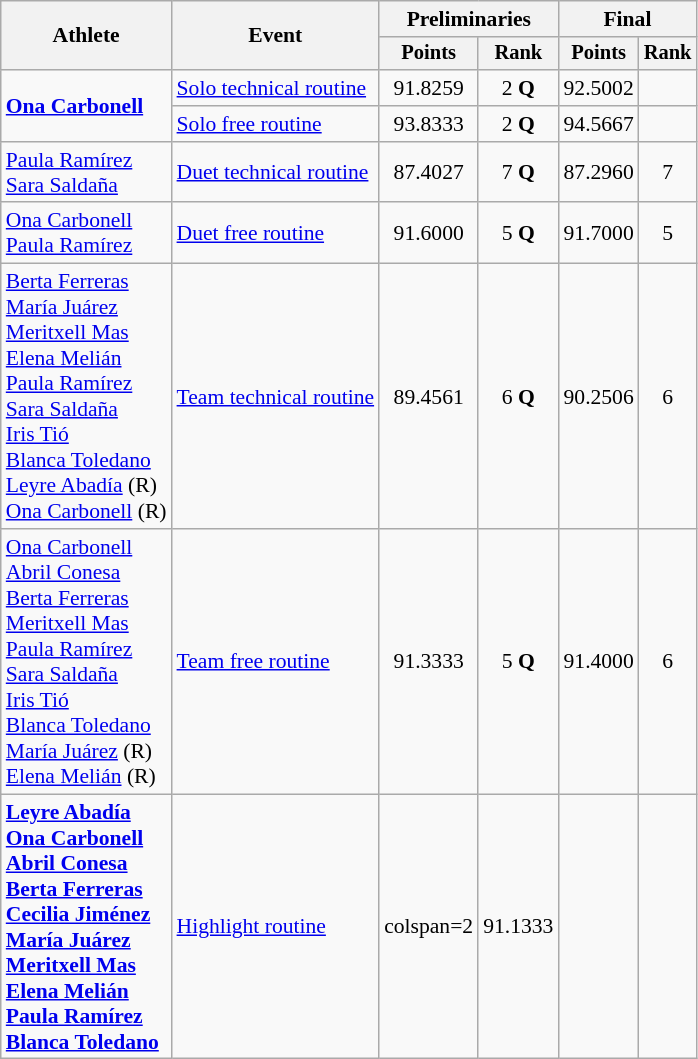<table class=wikitable style="font-size:90%">
<tr>
<th rowspan="2">Athlete</th>
<th rowspan="2">Event</th>
<th colspan="2">Preliminaries</th>
<th colspan="2">Final</th>
</tr>
<tr style="font-size:95%">
<th>Points</th>
<th>Rank</th>
<th>Points</th>
<th>Rank</th>
</tr>
<tr align=center>
<td align=left rowspan=2><strong><a href='#'>Ona Carbonell</a></strong></td>
<td align=left><a href='#'>Solo technical routine</a></td>
<td>91.8259</td>
<td>2 <strong>Q</strong></td>
<td>92.5002</td>
<td></td>
</tr>
<tr align=center>
<td align=left><a href='#'>Solo free routine</a></td>
<td>93.8333</td>
<td>2 <strong>Q</strong></td>
<td>94.5667</td>
<td></td>
</tr>
<tr align=center>
<td align=left><a href='#'>Paula Ramírez</a><br><a href='#'>Sara Saldaña</a></td>
<td align=left><a href='#'>Duet technical routine</a></td>
<td>87.4027</td>
<td>7 <strong>Q</strong></td>
<td>87.2960</td>
<td>7</td>
</tr>
<tr align=center>
<td align=left><a href='#'>Ona Carbonell</a><br><a href='#'>Paula Ramírez</a></td>
<td align=left><a href='#'>Duet free routine</a></td>
<td>91.6000</td>
<td>5 <strong>Q</strong></td>
<td>91.7000</td>
<td>5</td>
</tr>
<tr align=center>
<td align=left><a href='#'>Berta Ferreras</a><br><a href='#'>María Juárez</a><br><a href='#'>Meritxell Mas</a><br><a href='#'>Elena Melián</a><br><a href='#'>Paula Ramírez</a><br><a href='#'>Sara Saldaña</a><br><a href='#'>Iris Tió</a><br><a href='#'>Blanca Toledano</a><br><a href='#'>Leyre Abadía</a> (R)<br><a href='#'>Ona Carbonell</a> (R)</td>
<td align=left><a href='#'>Team technical routine</a></td>
<td>89.4561</td>
<td>6 <strong>Q</strong></td>
<td>90.2506</td>
<td>6</td>
</tr>
<tr align=center>
<td align=left><a href='#'>Ona Carbonell</a><br><a href='#'>Abril Conesa</a><br><a href='#'>Berta Ferreras</a><br><a href='#'>Meritxell Mas</a><br><a href='#'>Paula Ramírez</a><br><a href='#'>Sara Saldaña</a><br><a href='#'>Iris Tió</a><br><a href='#'>Blanca Toledano</a><br><a href='#'>María Juárez</a> (R)<br><a href='#'>Elena Melián</a> (R)</td>
<td align=left><a href='#'>Team free routine</a></td>
<td>91.3333</td>
<td>5 <strong>Q</strong></td>
<td>91.4000</td>
<td>6</td>
</tr>
<tr align=center>
<td align=left><strong><a href='#'>Leyre Abadía</a><br><a href='#'>Ona Carbonell</a><br><a href='#'>Abril Conesa</a><br><a href='#'>Berta Ferreras</a><br><a href='#'>Cecilia Jiménez</a><br><a href='#'>María Juárez</a><br><a href='#'>Meritxell Mas</a><br><a href='#'>Elena Melián</a><br><a href='#'>Paula Ramírez</a><br><a href='#'>Blanca Toledano</a></strong></td>
<td align=left><a href='#'>Highlight routine</a></td>
<td>colspan=2 </td>
<td>91.1333</td>
<td></td>
</tr>
</table>
